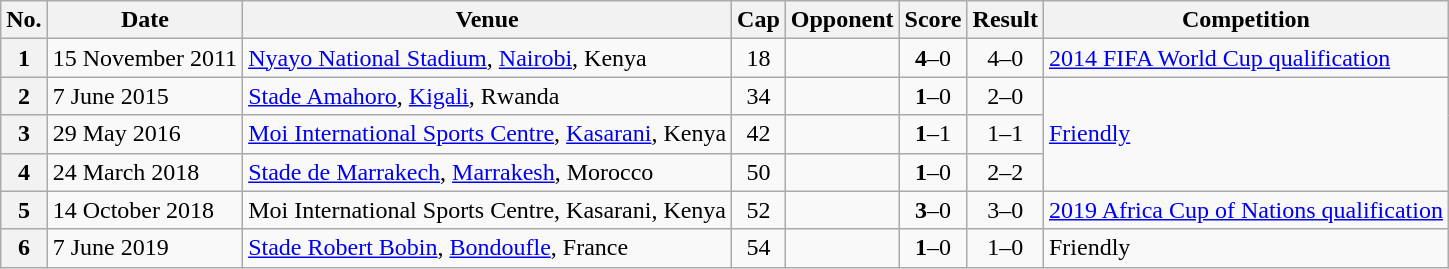<table class="wikitable sortable plainrowheaders">
<tr>
<th scope=col>No.</th>
<th scope=col data-sort-type=date>Date</th>
<th scope=col>Venue</th>
<th scope=col>Cap</th>
<th scope=col>Opponent</th>
<th scope=col>Score</th>
<th scope=col>Result</th>
<th scope=col>Competition</th>
</tr>
<tr>
<th scope=row>1</th>
<td>15 November 2011</td>
<td><a href='#'>Nyayo National Stadium</a>, <a href='#'>Nairobi</a>, Kenya</td>
<td align=center>18</td>
<td></td>
<td align=center><strong>4</strong>–0</td>
<td align=center>4–0</td>
<td><a href='#'>2014 FIFA World Cup qualification</a></td>
</tr>
<tr>
<th scope=row>2</th>
<td>7 June 2015</td>
<td><a href='#'>Stade Amahoro</a>, <a href='#'>Kigali</a>, Rwanda</td>
<td align=center>34</td>
<td></td>
<td align=center><strong>1</strong>–0</td>
<td align=center>2–0</td>
<td rowspan=3><a href='#'>Friendly</a></td>
</tr>
<tr>
<th scope=row>3</th>
<td>29 May 2016</td>
<td><a href='#'>Moi International Sports Centre</a>, <a href='#'>Kasarani</a>, Kenya</td>
<td align=center>42</td>
<td></td>
<td align=center><strong>1</strong>–1</td>
<td align=center>1–1</td>
</tr>
<tr>
<th scope=row>4</th>
<td>24 March 2018</td>
<td><a href='#'>Stade de Marrakech</a>, <a href='#'>Marrakesh</a>, Morocco</td>
<td align=center>50</td>
<td></td>
<td align=center><strong>1</strong>–0</td>
<td align=center>2–2</td>
</tr>
<tr>
<th scope=row>5</th>
<td>14 October 2018</td>
<td>Moi International Sports Centre, Kasarani, Kenya</td>
<td align=center>52</td>
<td></td>
<td align=center><strong>3</strong>–0</td>
<td align=center>3–0</td>
<td><a href='#'>2019 Africa Cup of Nations qualification</a></td>
</tr>
<tr>
<th scope=row>6</th>
<td>7 June 2019</td>
<td><a href='#'>Stade Robert Bobin</a>, <a href='#'>Bondoufle</a>, France</td>
<td align=center>54</td>
<td></td>
<td align=center><strong>1</strong>–0</td>
<td align=center>1–0</td>
<td>Friendly</td>
</tr>
</table>
